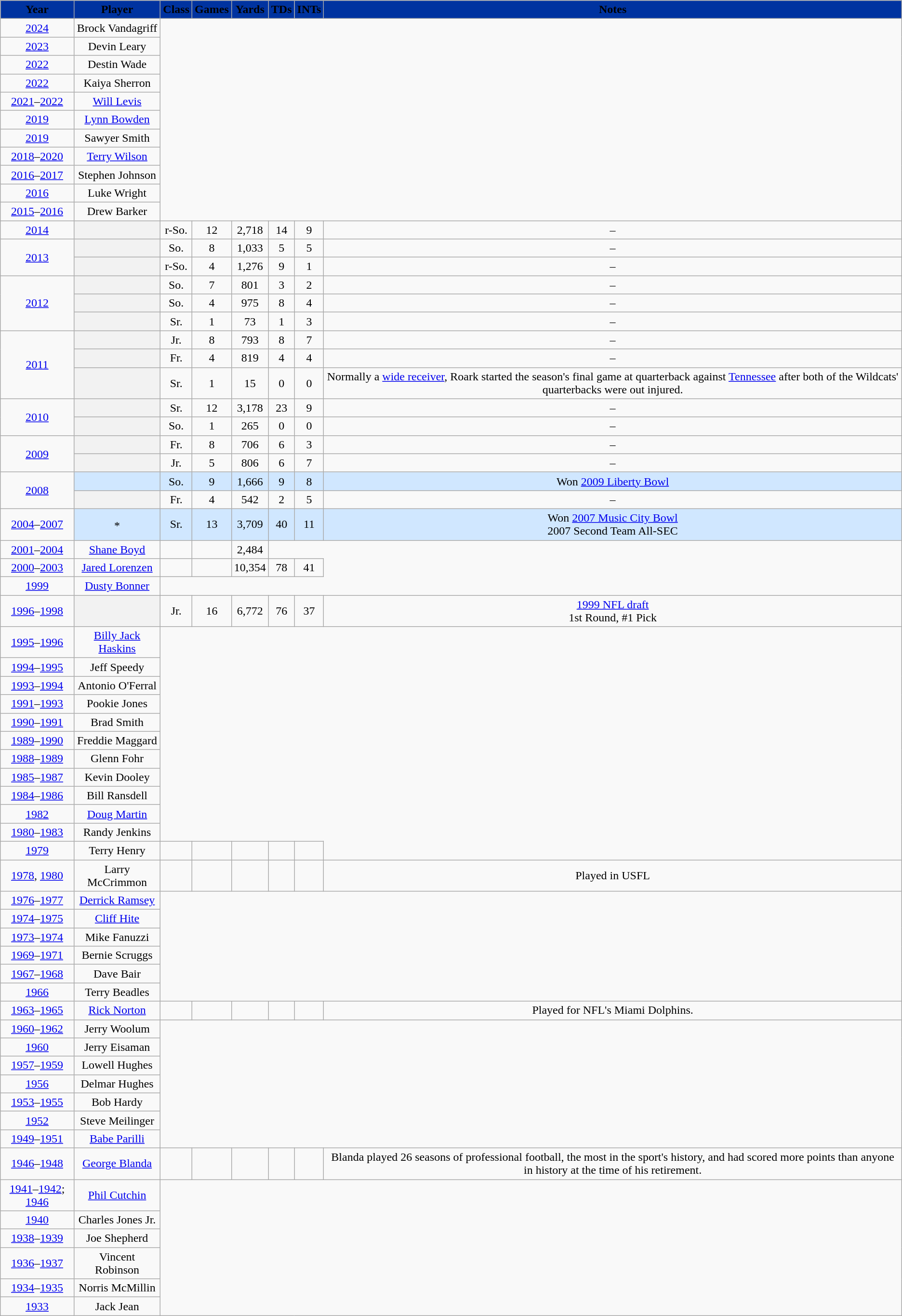<table class="wikitable sortable" style="text-align:center">
<tr>
<th style="background:#0033A0;"><span>Year</span></th>
<th style="background:#0033A0;"><span> Player</span></th>
<th style="background:#0033A0;"><span> Class</span></th>
<th style="background:#0033A0;"><span> Games</span></th>
<th style="background:#0033A0;"><span>Yards</span></th>
<th style="background:#0033A0;"><span>TDs</span></th>
<th style="background:#0033A0;"><span>INTs</span></th>
<th style="background:#0033A0;"><span>Notes</span></th>
</tr>
<tr>
<td><a href='#'>2024</a></td>
<td>Brock Vandagriff</td>
</tr>
<tr>
<td><a href='#'>2023</a></td>
<td>Devin Leary</td>
</tr>
<tr>
<td><a href='#'>2022</a></td>
<td>Destin Wade</td>
</tr>
<tr>
<td><a href='#'>2022</a></td>
<td>Kaiya Sherron</td>
</tr>
<tr>
<td><a href='#'>2021</a>–<a href='#'>2022</a></td>
<td><a href='#'>Will Levis</a></td>
</tr>
<tr>
<td><a href='#'>2019</a></td>
<td><a href='#'>Lynn Bowden</a></td>
</tr>
<tr>
<td><a href='#'>2019</a></td>
<td>Sawyer Smith</td>
</tr>
<tr>
<td><a href='#'>2018</a>–<a href='#'>2020</a></td>
<td><a href='#'>Terry Wilson</a></td>
</tr>
<tr>
<td><a href='#'>2016</a>–<a href='#'>2017</a></td>
<td>Stephen Johnson</td>
</tr>
<tr>
<td><a href='#'>2016</a></td>
<td>Luke Wright</td>
</tr>
<tr>
<td><a href='#'>2015</a>–<a href='#'>2016</a></td>
<td>Drew Barker</td>
</tr>
<tr>
<td><a href='#'>2014</a></td>
<th scope="row"></th>
<td>r-So.</td>
<td>12</td>
<td>2,718</td>
<td>14</td>
<td>9</td>
<td>–</td>
</tr>
<tr>
<td rowspan=2><a href='#'>2013</a></td>
<th></th>
<td>So.</td>
<td>8</td>
<td>1,033</td>
<td>5</td>
<td>5</td>
<td>–</td>
</tr>
<tr>
<th></th>
<td>r-So.</td>
<td>4</td>
<td>1,276</td>
<td>9</td>
<td>1</td>
<td>–</td>
</tr>
<tr>
<td rowspan=3><a href='#'>2012</a></td>
<th></th>
<td>So.</td>
<td>7</td>
<td>801</td>
<td>3</td>
<td>2</td>
<td>–</td>
</tr>
<tr>
<th></th>
<td>So.</td>
<td>4</td>
<td>975</td>
<td>8</td>
<td>4</td>
<td>–</td>
</tr>
<tr>
<th></th>
<td>Sr.</td>
<td>1</td>
<td>73</td>
<td>1</td>
<td>3</td>
<td>–</td>
</tr>
<tr>
<td rowspan=3><a href='#'>2011</a></td>
<th></th>
<td>Jr.</td>
<td>8</td>
<td>793</td>
<td>8</td>
<td>7</td>
<td>–</td>
</tr>
<tr>
<th></th>
<td>Fr.</td>
<td>4</td>
<td>819</td>
<td>4</td>
<td>4</td>
<td>–</td>
</tr>
<tr>
<th></th>
<td>Sr.</td>
<td>1</td>
<td>15</td>
<td>0</td>
<td>0</td>
<td>Normally a <a href='#'>wide receiver</a>, Roark started the season's final game at quarterback against <a href='#'>Tennessee</a> after both of the Wildcats' quarterbacks were out injured.</td>
</tr>
<tr>
<td rowspan=2><a href='#'>2010</a></td>
<th></th>
<td>Sr.</td>
<td>12</td>
<td>3,178</td>
<td>23</td>
<td>9</td>
<td>–</td>
</tr>
<tr>
<th></th>
<td>So.</td>
<td>1</td>
<td>265</td>
<td>0</td>
<td>0</td>
<td>–</td>
</tr>
<tr>
<td rowspan=2><a href='#'>2009</a></td>
<th></th>
<td>Fr.</td>
<td>8</td>
<td>706</td>
<td>6</td>
<td>3</td>
<td>–</td>
</tr>
<tr>
<th></th>
<td>Jr.</td>
<td>5</td>
<td>806</td>
<td>6</td>
<td>7</td>
<td>–</td>
</tr>
<tr>
<td rowspan=2><a href='#'>2008</a></td>
<td align="center" bgcolor=#D0E7FF><strong></strong><sup></sup></td>
<td align="center" bgcolor=#D0E7FF>So.</td>
<td align="center" bgcolor=#D0E7FF>9</td>
<td align="center" bgcolor=#D0E7FF>1,666</td>
<td align="center" bgcolor=#D0E7FF>9</td>
<td align="center" bgcolor=#D0E7FF>8</td>
<td align="center" bgcolor=#D0E7FF>Won <a href='#'>2009 Liberty Bowl</a></td>
</tr>
<tr>
<th></th>
<td>Fr.</td>
<td>4</td>
<td>542</td>
<td>2</td>
<td>5</td>
<td>–</td>
</tr>
<tr>
<td><a href='#'>2004</a>–<a href='#'>2007</a></td>
<td align="center" bgcolor=#D0E7FF><strong></strong>*<sup></sup></td>
<td align="center" bgcolor=#D0E7FF>Sr.</td>
<td align="center" bgcolor=#D0E7FF>13</td>
<td align="center" bgcolor=#D0E7FF>3,709</td>
<td align="center" bgcolor=#D0E7FF>40</td>
<td align="center" bgcolor=#D0E7FF>11</td>
<td align="center" bgcolor=#D0E7FF>Won <a href='#'>2007 Music City Bowl</a> <br> 2007 Second Team All-SEC</td>
</tr>
<tr>
<td><a href='#'>2001</a>–<a href='#'>2004</a></td>
<td><a href='#'>Shane Boyd</a></td>
<td></td>
<td></td>
<td>2,484</td>
</tr>
<tr>
<td><a href='#'>2000</a>–<a href='#'>2003</a></td>
<td><a href='#'>Jared Lorenzen</a></td>
<td></td>
<td></td>
<td>10,354</td>
<td>78</td>
<td>41</td>
</tr>
<tr>
<td><a href='#'>1999</a></td>
<td><a href='#'>Dusty Bonner</a></td>
</tr>
<tr>
<td><a href='#'>1996</a>–<a href='#'>1998</a></td>
<th></th>
<td>Jr.</td>
<td>16</td>
<td>6,772</td>
<td>76</td>
<td>37</td>
<td><a href='#'>1999 NFL draft</a> <br> 1st Round, #1 Pick</td>
</tr>
<tr>
<td><a href='#'>1995</a>–<a href='#'>1996</a></td>
<td><a href='#'>Billy Jack Haskins</a></td>
</tr>
<tr>
<td><a href='#'>1994</a>–<a href='#'>1995</a></td>
<td>Jeff Speedy</td>
</tr>
<tr>
<td><a href='#'>1993</a>–<a href='#'>1994</a></td>
<td>Antonio O'Ferral</td>
</tr>
<tr>
<td><a href='#'>1991</a>–<a href='#'>1993</a></td>
<td>Pookie Jones</td>
</tr>
<tr>
<td><a href='#'>1990</a>–<a href='#'>1991</a></td>
<td>Brad Smith</td>
</tr>
<tr>
<td><a href='#'>1989</a>–<a href='#'>1990</a></td>
<td>Freddie Maggard</td>
</tr>
<tr>
<td><a href='#'>1988</a>–<a href='#'>1989</a></td>
<td>Glenn Fohr</td>
</tr>
<tr>
<td><a href='#'>1985</a>–<a href='#'>1987</a></td>
<td>Kevin Dooley</td>
</tr>
<tr>
<td><a href='#'>1984</a>–<a href='#'>1986</a></td>
<td>Bill Ransdell</td>
</tr>
<tr>
<td><a href='#'>1982</a></td>
<td><a href='#'>Doug Martin</a></td>
</tr>
<tr>
<td><a href='#'>1980</a>–<a href='#'>1983</a></td>
<td>Randy Jenkins</td>
</tr>
<tr>
<td><a href='#'>1979</a></td>
<td>Terry Henry</td>
<td></td>
<td></td>
<td></td>
<td></td>
<td></td>
</tr>
<tr>
<td><a href='#'>1978</a>, <a href='#'>1980</a></td>
<td>Larry McCrimmon</td>
<td></td>
<td></td>
<td></td>
<td></td>
<td></td>
<td>Played in USFL</td>
</tr>
<tr>
<td><a href='#'>1976</a>–<a href='#'>1977</a></td>
<td><a href='#'>Derrick Ramsey</a></td>
</tr>
<tr>
<td><a href='#'>1974</a>–<a href='#'>1975</a></td>
<td><a href='#'>Cliff Hite</a></td>
</tr>
<tr>
<td><a href='#'>1973</a>–<a href='#'>1974</a></td>
<td>Mike Fanuzzi</td>
</tr>
<tr>
<td><a href='#'>1969</a>–<a href='#'>1971</a></td>
<td>Bernie Scruggs</td>
</tr>
<tr>
<td><a href='#'>1967</a>–<a href='#'>1968</a></td>
<td>Dave Bair</td>
</tr>
<tr>
<td><a href='#'>1966</a></td>
<td>Terry Beadles</td>
</tr>
<tr>
<td><a href='#'>1963</a>–<a href='#'>1965</a></td>
<td><a href='#'>Rick Norton</a></td>
<td></td>
<td></td>
<td></td>
<td></td>
<td></td>
<td>Played for NFL's Miami Dolphins.</td>
</tr>
<tr>
<td><a href='#'>1960</a>–<a href='#'>1962</a></td>
<td>Jerry Woolum</td>
</tr>
<tr>
<td><a href='#'>1960</a></td>
<td>Jerry Eisaman</td>
</tr>
<tr>
<td><a href='#'>1957</a>–<a href='#'>1959</a></td>
<td>Lowell Hughes</td>
</tr>
<tr>
<td><a href='#'>1956</a></td>
<td>Delmar Hughes</td>
</tr>
<tr>
<td><a href='#'>1953</a>–<a href='#'>1955</a></td>
<td>Bob Hardy</td>
</tr>
<tr>
<td><a href='#'>1952</a></td>
<td>Steve Meilinger</td>
</tr>
<tr>
<td><a href='#'>1949</a>–<a href='#'>1951</a></td>
<td><a href='#'>Babe Parilli</a></td>
</tr>
<tr>
<td><a href='#'>1946</a>–<a href='#'>1948</a></td>
<td><a href='#'>George Blanda</a></td>
<td></td>
<td></td>
<td></td>
<td></td>
<td></td>
<td>Blanda played 26 seasons of professional football, the most in the sport's history, and had scored more points than anyone in history at the time of his retirement.</td>
</tr>
<tr>
<td><a href='#'>1941</a>–<a href='#'>1942</a>; <a href='#'>1946</a></td>
<td><a href='#'>Phil Cutchin</a></td>
</tr>
<tr>
<td><a href='#'>1940</a></td>
<td>Charles Jones Jr.</td>
</tr>
<tr>
<td><a href='#'>1938</a>–<a href='#'>1939</a></td>
<td>Joe Shepherd</td>
</tr>
<tr>
<td><a href='#'>1936</a>–<a href='#'>1937</a></td>
<td>Vincent Robinson</td>
</tr>
<tr>
<td><a href='#'>1934</a>–<a href='#'>1935</a></td>
<td>Norris McMillin</td>
</tr>
<tr>
<td><a href='#'>1933</a></td>
<td>Jack Jean</td>
</tr>
</table>
